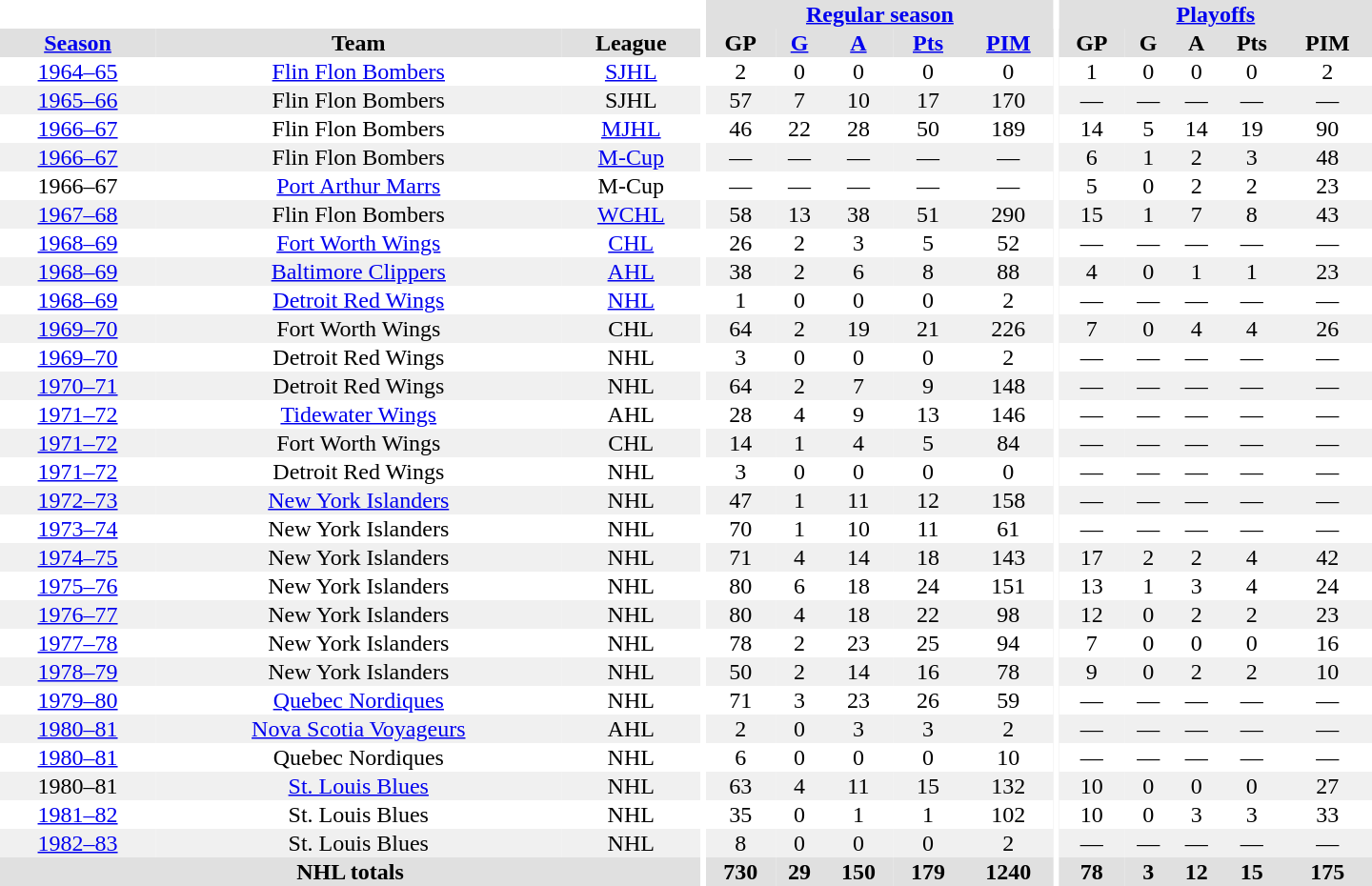<table border="0" cellpadding="1" cellspacing="0" style="text-align:center; width:60em">
<tr bgcolor="#e0e0e0">
<th colspan="3" bgcolor="#ffffff"></th>
<th rowspan="100" bgcolor="#ffffff"></th>
<th colspan="5"><a href='#'>Regular season</a></th>
<th rowspan="100" bgcolor="#ffffff"></th>
<th colspan="5"><a href='#'>Playoffs</a></th>
</tr>
<tr bgcolor="#e0e0e0">
<th><a href='#'>Season</a></th>
<th>Team</th>
<th>League</th>
<th>GP</th>
<th><a href='#'>G</a></th>
<th><a href='#'>A</a></th>
<th><a href='#'>Pts</a></th>
<th><a href='#'>PIM</a></th>
<th>GP</th>
<th>G</th>
<th>A</th>
<th>Pts</th>
<th>PIM</th>
</tr>
<tr>
<td><a href='#'>1964–65</a></td>
<td><a href='#'>Flin Flon Bombers</a></td>
<td><a href='#'>SJHL</a></td>
<td>2</td>
<td>0</td>
<td>0</td>
<td>0</td>
<td>0</td>
<td>1</td>
<td>0</td>
<td>0</td>
<td>0</td>
<td>2</td>
</tr>
<tr bgcolor="#f0f0f0">
<td><a href='#'>1965–66</a></td>
<td>Flin Flon Bombers</td>
<td>SJHL</td>
<td>57</td>
<td>7</td>
<td>10</td>
<td>17</td>
<td>170</td>
<td>—</td>
<td>—</td>
<td>—</td>
<td>—</td>
<td>—</td>
</tr>
<tr>
<td><a href='#'>1966–67</a></td>
<td>Flin Flon Bombers</td>
<td><a href='#'>MJHL</a></td>
<td>46</td>
<td>22</td>
<td>28</td>
<td>50</td>
<td>189</td>
<td>14</td>
<td>5</td>
<td>14</td>
<td>19</td>
<td>90</td>
</tr>
<tr bgcolor="#f0f0f0">
<td><a href='#'>1966–67</a></td>
<td>Flin Flon Bombers</td>
<td><a href='#'>M-Cup</a></td>
<td>—</td>
<td>—</td>
<td>—</td>
<td>—</td>
<td>—</td>
<td>6</td>
<td>1</td>
<td>2</td>
<td>3</td>
<td>48</td>
</tr>
<tr>
<td>1966–67</td>
<td><a href='#'>Port Arthur Marrs</a></td>
<td>M-Cup</td>
<td>—</td>
<td>—</td>
<td>—</td>
<td>—</td>
<td>—</td>
<td>5</td>
<td>0</td>
<td>2</td>
<td>2</td>
<td>23</td>
</tr>
<tr bgcolor="#f0f0f0">
<td><a href='#'>1967–68</a></td>
<td>Flin Flon Bombers</td>
<td><a href='#'>WCHL</a></td>
<td>58</td>
<td>13</td>
<td>38</td>
<td>51</td>
<td>290</td>
<td>15</td>
<td>1</td>
<td>7</td>
<td>8</td>
<td>43</td>
</tr>
<tr>
<td><a href='#'>1968–69</a></td>
<td><a href='#'>Fort Worth Wings</a></td>
<td><a href='#'>CHL</a></td>
<td>26</td>
<td>2</td>
<td>3</td>
<td>5</td>
<td>52</td>
<td>—</td>
<td>—</td>
<td>—</td>
<td>—</td>
<td>—</td>
</tr>
<tr bgcolor="#f0f0f0">
<td><a href='#'>1968–69</a></td>
<td><a href='#'>Baltimore Clippers</a></td>
<td><a href='#'>AHL</a></td>
<td>38</td>
<td>2</td>
<td>6</td>
<td>8</td>
<td>88</td>
<td>4</td>
<td>0</td>
<td>1</td>
<td>1</td>
<td>23</td>
</tr>
<tr>
<td><a href='#'>1968–69</a></td>
<td><a href='#'>Detroit Red Wings</a></td>
<td><a href='#'>NHL</a></td>
<td>1</td>
<td>0</td>
<td>0</td>
<td>0</td>
<td>2</td>
<td>—</td>
<td>—</td>
<td>—</td>
<td>—</td>
<td>—</td>
</tr>
<tr bgcolor="#f0f0f0">
<td><a href='#'>1969–70</a></td>
<td>Fort Worth Wings</td>
<td>CHL</td>
<td>64</td>
<td>2</td>
<td>19</td>
<td>21</td>
<td>226</td>
<td>7</td>
<td>0</td>
<td>4</td>
<td>4</td>
<td>26</td>
</tr>
<tr>
<td><a href='#'>1969–70</a></td>
<td>Detroit Red Wings</td>
<td>NHL</td>
<td>3</td>
<td>0</td>
<td>0</td>
<td>0</td>
<td>2</td>
<td>—</td>
<td>—</td>
<td>—</td>
<td>—</td>
<td>—</td>
</tr>
<tr bgcolor="#f0f0f0">
<td><a href='#'>1970–71</a></td>
<td>Detroit Red Wings</td>
<td>NHL</td>
<td>64</td>
<td>2</td>
<td>7</td>
<td>9</td>
<td>148</td>
<td>—</td>
<td>—</td>
<td>—</td>
<td>—</td>
<td>—</td>
</tr>
<tr>
<td><a href='#'>1971–72</a></td>
<td><a href='#'>Tidewater Wings</a></td>
<td>AHL</td>
<td>28</td>
<td>4</td>
<td>9</td>
<td>13</td>
<td>146</td>
<td>—</td>
<td>—</td>
<td>—</td>
<td>—</td>
<td>—</td>
</tr>
<tr bgcolor="#f0f0f0">
<td><a href='#'>1971–72</a></td>
<td>Fort Worth Wings</td>
<td>CHL</td>
<td>14</td>
<td>1</td>
<td>4</td>
<td>5</td>
<td>84</td>
<td>—</td>
<td>—</td>
<td>—</td>
<td>—</td>
<td>—</td>
</tr>
<tr>
<td><a href='#'>1971–72</a></td>
<td>Detroit Red Wings</td>
<td>NHL</td>
<td>3</td>
<td>0</td>
<td>0</td>
<td>0</td>
<td>0</td>
<td>—</td>
<td>—</td>
<td>—</td>
<td>—</td>
<td>—</td>
</tr>
<tr bgcolor="#f0f0f0">
<td><a href='#'>1972–73</a></td>
<td><a href='#'>New York Islanders</a></td>
<td>NHL</td>
<td>47</td>
<td>1</td>
<td>11</td>
<td>12</td>
<td>158</td>
<td>—</td>
<td>—</td>
<td>—</td>
<td>—</td>
<td>—</td>
</tr>
<tr>
<td><a href='#'>1973–74</a></td>
<td>New York Islanders</td>
<td>NHL</td>
<td>70</td>
<td>1</td>
<td>10</td>
<td>11</td>
<td>61</td>
<td>—</td>
<td>—</td>
<td>—</td>
<td>—</td>
<td>—</td>
</tr>
<tr bgcolor="#f0f0f0">
<td><a href='#'>1974–75</a></td>
<td>New York Islanders</td>
<td>NHL</td>
<td>71</td>
<td>4</td>
<td>14</td>
<td>18</td>
<td>143</td>
<td>17</td>
<td>2</td>
<td>2</td>
<td>4</td>
<td>42</td>
</tr>
<tr>
<td><a href='#'>1975–76</a></td>
<td>New York Islanders</td>
<td>NHL</td>
<td>80</td>
<td>6</td>
<td>18</td>
<td>24</td>
<td>151</td>
<td>13</td>
<td>1</td>
<td>3</td>
<td>4</td>
<td>24</td>
</tr>
<tr bgcolor="#f0f0f0">
<td><a href='#'>1976–77</a></td>
<td>New York Islanders</td>
<td>NHL</td>
<td>80</td>
<td>4</td>
<td>18</td>
<td>22</td>
<td>98</td>
<td>12</td>
<td>0</td>
<td>2</td>
<td>2</td>
<td>23</td>
</tr>
<tr>
<td><a href='#'>1977–78</a></td>
<td>New York Islanders</td>
<td>NHL</td>
<td>78</td>
<td>2</td>
<td>23</td>
<td>25</td>
<td>94</td>
<td>7</td>
<td>0</td>
<td>0</td>
<td>0</td>
<td>16</td>
</tr>
<tr bgcolor="#f0f0f0">
<td><a href='#'>1978–79</a></td>
<td>New York Islanders</td>
<td>NHL</td>
<td>50</td>
<td>2</td>
<td>14</td>
<td>16</td>
<td>78</td>
<td>9</td>
<td>0</td>
<td>2</td>
<td>2</td>
<td>10</td>
</tr>
<tr>
<td><a href='#'>1979–80</a></td>
<td><a href='#'>Quebec Nordiques</a></td>
<td>NHL</td>
<td>71</td>
<td>3</td>
<td>23</td>
<td>26</td>
<td>59</td>
<td>—</td>
<td>—</td>
<td>—</td>
<td>—</td>
<td>—</td>
</tr>
<tr bgcolor="#f0f0f0">
<td><a href='#'>1980–81</a></td>
<td><a href='#'>Nova Scotia Voyageurs</a></td>
<td>AHL</td>
<td>2</td>
<td>0</td>
<td>3</td>
<td>3</td>
<td>2</td>
<td>—</td>
<td>—</td>
<td>—</td>
<td>—</td>
<td>—</td>
</tr>
<tr>
<td><a href='#'>1980–81</a></td>
<td>Quebec Nordiques</td>
<td>NHL</td>
<td>6</td>
<td>0</td>
<td>0</td>
<td>0</td>
<td>10</td>
<td>—</td>
<td>—</td>
<td>—</td>
<td>—</td>
<td>—</td>
</tr>
<tr bgcolor="#f0f0f0">
<td>1980–81</td>
<td><a href='#'>St. Louis Blues</a></td>
<td>NHL</td>
<td>63</td>
<td>4</td>
<td>11</td>
<td>15</td>
<td>132</td>
<td>10</td>
<td>0</td>
<td>0</td>
<td>0</td>
<td>27</td>
</tr>
<tr>
<td><a href='#'>1981–82</a></td>
<td>St. Louis Blues</td>
<td>NHL</td>
<td>35</td>
<td>0</td>
<td>1</td>
<td>1</td>
<td>102</td>
<td>10</td>
<td>0</td>
<td>3</td>
<td>3</td>
<td>33</td>
</tr>
<tr bgcolor="#f0f0f0">
<td><a href='#'>1982–83</a></td>
<td>St. Louis Blues</td>
<td>NHL</td>
<td>8</td>
<td>0</td>
<td>0</td>
<td>0</td>
<td>2</td>
<td>—</td>
<td>—</td>
<td>—</td>
<td>—</td>
<td>—</td>
</tr>
<tr bgcolor="#e0e0e0">
<th colspan="3">NHL totals</th>
<th>730</th>
<th>29</th>
<th>150</th>
<th>179</th>
<th>1240</th>
<th>78</th>
<th>3</th>
<th>12</th>
<th>15</th>
<th>175</th>
</tr>
</table>
